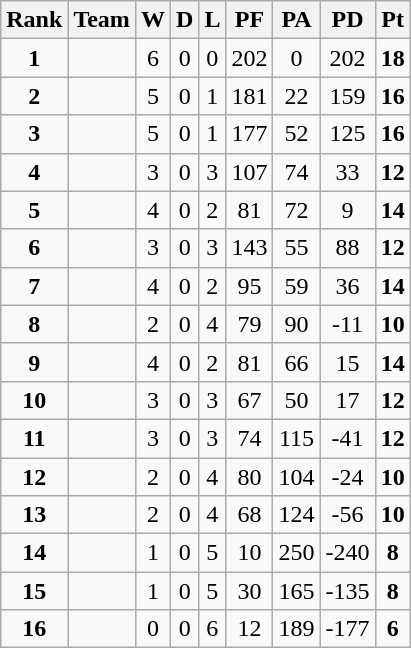<table class="wikitable" style="text-align: center;">
<tr>
<th>Rank</th>
<th>Team</th>
<th>W</th>
<th>D</th>
<th>L</th>
<th>PF</th>
<th>PA</th>
<th>PD</th>
<th>Pt</th>
</tr>
<tr>
<td><strong>1</strong></td>
<td align="left"></td>
<td>6</td>
<td>0</td>
<td>0</td>
<td>202</td>
<td>0</td>
<td>202</td>
<td><strong>18</strong></td>
</tr>
<tr>
<td><strong>2</strong></td>
<td align="left"></td>
<td>5</td>
<td>0</td>
<td>1</td>
<td>181</td>
<td>22</td>
<td>159</td>
<td><strong>16</strong></td>
</tr>
<tr>
<td><strong>3</strong></td>
<td align="left"></td>
<td>5</td>
<td>0</td>
<td>1</td>
<td>177</td>
<td>52</td>
<td>125</td>
<td><strong>16</strong></td>
</tr>
<tr>
<td><strong>4</strong></td>
<td align="left"></td>
<td>3</td>
<td>0</td>
<td>3</td>
<td>107</td>
<td>74</td>
<td>33</td>
<td><strong>12</strong></td>
</tr>
<tr>
<td><strong>5</strong></td>
<td align="left"></td>
<td>4</td>
<td>0</td>
<td>2</td>
<td>81</td>
<td>72</td>
<td>9</td>
<td><strong>14</strong></td>
</tr>
<tr>
<td><strong>6</strong></td>
<td align="left"></td>
<td>3</td>
<td>0</td>
<td>3</td>
<td>143</td>
<td>55</td>
<td>88</td>
<td><strong>12</strong></td>
</tr>
<tr>
<td><strong>7</strong></td>
<td align="left"></td>
<td>4</td>
<td>0</td>
<td>2</td>
<td>95</td>
<td>59</td>
<td>36</td>
<td><strong>14</strong></td>
</tr>
<tr>
<td><strong>8</strong></td>
<td align="left"></td>
<td>2</td>
<td>0</td>
<td>4</td>
<td>79</td>
<td>90</td>
<td>-11</td>
<td><strong>10</strong></td>
</tr>
<tr>
<td><strong>9</strong></td>
<td align="left"></td>
<td>4</td>
<td>0</td>
<td>2</td>
<td>81</td>
<td>66</td>
<td>15</td>
<td><strong>14</strong></td>
</tr>
<tr>
<td><strong>10</strong></td>
<td align="left"></td>
<td>3</td>
<td>0</td>
<td>3</td>
<td>67</td>
<td>50</td>
<td>17</td>
<td><strong>12</strong></td>
</tr>
<tr>
<td><strong>11</strong></td>
<td align="left"></td>
<td>3</td>
<td>0</td>
<td>3</td>
<td>74</td>
<td>115</td>
<td>-41</td>
<td><strong>12</strong></td>
</tr>
<tr>
<td><strong>12</strong></td>
<td align="left"></td>
<td>2</td>
<td>0</td>
<td>4</td>
<td>80</td>
<td>104</td>
<td>-24</td>
<td><strong>10</strong></td>
</tr>
<tr>
<td><strong>13</strong></td>
<td align="left"></td>
<td>2</td>
<td>0</td>
<td>4</td>
<td>68</td>
<td>124</td>
<td>-56</td>
<td><strong>10</strong></td>
</tr>
<tr>
<td><strong>14</strong></td>
<td align="left"></td>
<td>1</td>
<td>0</td>
<td>5</td>
<td>10</td>
<td>250</td>
<td>-240</td>
<td><strong>8</strong></td>
</tr>
<tr>
<td><strong>15</strong></td>
<td align="left"></td>
<td>1</td>
<td>0</td>
<td>5</td>
<td>30</td>
<td>165</td>
<td>-135</td>
<td><strong>8</strong></td>
</tr>
<tr>
<td><strong>16</strong></td>
<td align="left"></td>
<td>0</td>
<td>0</td>
<td>6</td>
<td>12</td>
<td>189</td>
<td>-177</td>
<td><strong>6</strong></td>
</tr>
</table>
